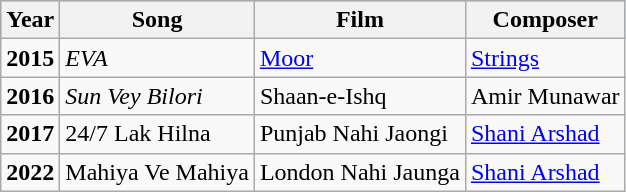<table class="wikitable">
<tr style="background:#b0c4de; text-align:center;">
<th>Year</th>
<th>Song</th>
<th>Film</th>
<th>Composer</th>
</tr>
<tr>
<td><strong>2015</strong></td>
<td><em>EVA</em></td>
<td><a href='#'>Moor</a></td>
<td><a href='#'>Strings</a></td>
</tr>
<tr>
<td><strong>2016</strong></td>
<td><em>Sun Vey Bilori</em></td>
<td>Shaan-e-Ishq</td>
<td>Amir Munawar</td>
</tr>
<tr>
<td><strong>2017</strong></td>
<td>24/7 Lak Hilna</td>
<td>Punjab Nahi Jaongi</td>
<td><a href='#'>Shani Arshad</a></td>
</tr>
<tr>
<td><strong>2022</strong></td>
<td>Mahiya Ve Mahiya</td>
<td>London Nahi Jaunga</td>
<td><a href='#'>Shani Arshad</a></td>
</tr>
</table>
